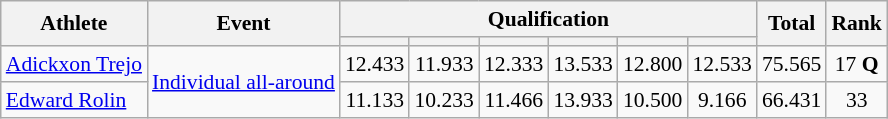<table class="wikitable" style="font-size:90%">
<tr>
<th rowspan=2>Athlete</th>
<th rowspan=2>Event</th>
<th colspan=6>Qualification</th>
<th rowspan=2>Total</th>
<th rowspan=2>Rank</th>
</tr>
<tr style="font-size:95%">
<th></th>
<th></th>
<th></th>
<th></th>
<th></th>
<th></th>
</tr>
<tr align=center>
<td align=left><a href='#'>Adickxon Trejo</a></td>
<td align=left rowspan=2><a href='#'>Individual all-around</a></td>
<td>12.433</td>
<td>11.933</td>
<td>12.333</td>
<td>13.533</td>
<td>12.800</td>
<td>12.533</td>
<td>75.565</td>
<td>17 <strong>Q</strong></td>
</tr>
<tr align=center>
<td align=left><a href='#'>Edward Rolin</a></td>
<td>11.133</td>
<td>10.233</td>
<td>11.466</td>
<td>13.933</td>
<td>10.500</td>
<td>9.166</td>
<td>66.431</td>
<td>33</td>
</tr>
</table>
